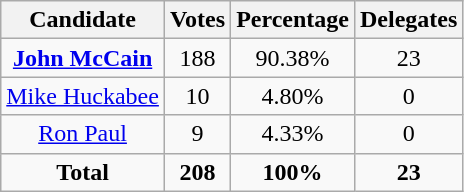<table class="wikitable" style="text-align:center;">
<tr>
<th>Candidate</th>
<th>Votes</th>
<th>Percentage</th>
<th>Delegates</th>
</tr>
<tr>
<td><strong><a href='#'>John McCain</a></strong></td>
<td>188</td>
<td>90.38%</td>
<td>23</td>
</tr>
<tr>
<td><a href='#'>Mike Huckabee</a></td>
<td>10</td>
<td>4.80%</td>
<td>0</td>
</tr>
<tr>
<td><a href='#'>Ron Paul</a></td>
<td>9</td>
<td>4.33%</td>
<td>0</td>
</tr>
<tr>
<td><strong>Total</strong></td>
<td><strong>208</strong></td>
<td><strong>100%</strong></td>
<td><strong>23</strong></td>
</tr>
</table>
